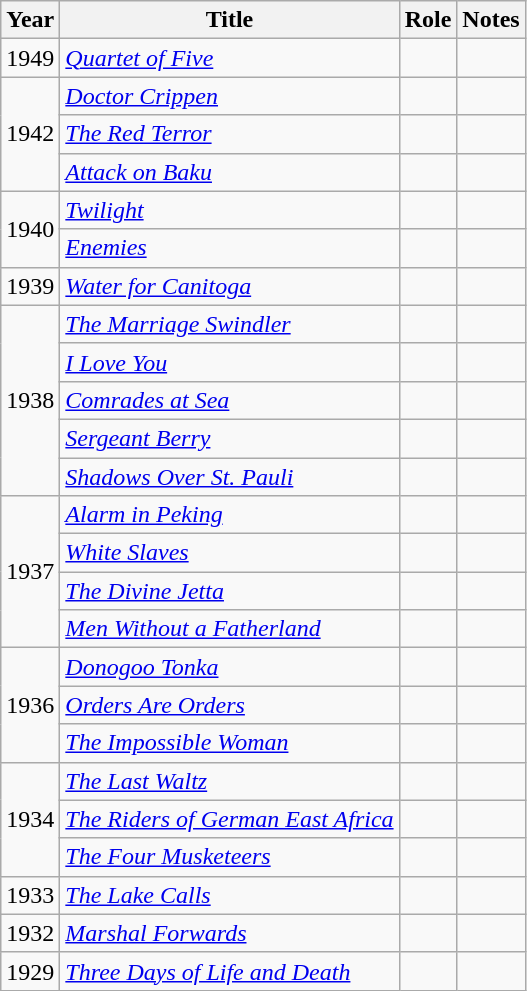<table class="wikitable sortable">
<tr>
<th>Year</th>
<th>Title</th>
<th>Role</th>
<th class="unsortable">Notes</th>
</tr>
<tr>
<td>1949</td>
<td><em><a href='#'>Quartet of Five</a></em></td>
<td></td>
<td></td>
</tr>
<tr>
<td rowspan=3>1942</td>
<td><em><a href='#'>Doctor Crippen</a></em></td>
<td></td>
<td></td>
</tr>
<tr>
<td><em><a href='#'>The Red Terror</a></em></td>
<td></td>
<td></td>
</tr>
<tr>
<td><em><a href='#'>Attack on Baku</a></em></td>
<td></td>
<td></td>
</tr>
<tr>
<td rowspan=2>1940</td>
<td><em><a href='#'>Twilight</a></em></td>
<td></td>
<td></td>
</tr>
<tr>
<td><em><a href='#'>Enemies</a></em></td>
<td></td>
<td></td>
</tr>
<tr>
<td>1939</td>
<td><em><a href='#'>Water for Canitoga</a></em></td>
<td></td>
<td></td>
</tr>
<tr>
<td rowspan=5>1938</td>
<td><em><a href='#'>The Marriage Swindler</a></em></td>
<td></td>
<td></td>
</tr>
<tr>
<td><em><a href='#'>I Love You</a></em></td>
<td></td>
<td></td>
</tr>
<tr>
<td><em><a href='#'>Comrades at Sea</a></em></td>
<td></td>
<td></td>
</tr>
<tr>
<td><em><a href='#'>Sergeant Berry</a></em></td>
<td></td>
<td></td>
</tr>
<tr>
<td><em><a href='#'>Shadows Over St. Pauli</a></em></td>
<td></td>
<td></td>
</tr>
<tr>
<td rowspan=4>1937</td>
<td><em><a href='#'>Alarm in Peking</a></em></td>
<td></td>
<td></td>
</tr>
<tr>
<td><em><a href='#'>White Slaves</a></em></td>
<td></td>
<td></td>
</tr>
<tr>
<td><em><a href='#'>The Divine Jetta</a></em></td>
<td></td>
<td></td>
</tr>
<tr>
<td><em><a href='#'>Men Without a Fatherland</a></em></td>
<td></td>
<td></td>
</tr>
<tr>
<td rowspan=3>1936</td>
<td><em><a href='#'>Donogoo Tonka</a></em></td>
<td></td>
<td></td>
</tr>
<tr>
<td><em><a href='#'>Orders Are Orders</a></em></td>
<td></td>
<td></td>
</tr>
<tr>
<td><em><a href='#'>The Impossible Woman</a></em></td>
<td></td>
<td></td>
</tr>
<tr>
<td rowspan=3>1934</td>
<td><em><a href='#'>The Last Waltz</a></em></td>
<td></td>
<td></td>
</tr>
<tr>
<td><em><a href='#'>The Riders of German East Africa</a></em></td>
<td></td>
<td></td>
</tr>
<tr>
<td><em><a href='#'>The Four Musketeers</a></em></td>
<td></td>
<td></td>
</tr>
<tr>
<td>1933</td>
<td><em><a href='#'>The Lake Calls</a></em></td>
<td></td>
<td></td>
</tr>
<tr>
<td>1932</td>
<td><em><a href='#'>Marshal Forwards</a></em></td>
<td></td>
<td></td>
</tr>
<tr>
<td>1929</td>
<td><em><a href='#'>Three Days of Life and Death</a></em></td>
<td></td>
<td></td>
</tr>
</table>
